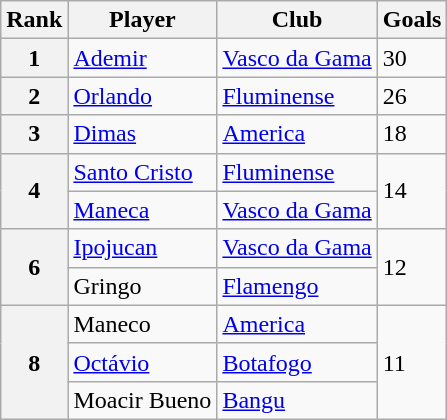<table class="wikitable">
<tr>
<th>Rank</th>
<th>Player</th>
<th>Club</th>
<th>Goals</th>
</tr>
<tr>
<th>1</th>
<td><a href='#'>Ademir</a></td>
<td><a href='#'>Vasco da Gama</a></td>
<td>30</td>
</tr>
<tr>
<th>2</th>
<td><a href='#'>Orlando</a></td>
<td><a href='#'>Fluminense</a></td>
<td>26</td>
</tr>
<tr>
<th>3</th>
<td><a href='#'>Dimas</a></td>
<td><a href='#'>America</a></td>
<td>18</td>
</tr>
<tr>
<th rowspan="2">4</th>
<td><a href='#'>Santo Cristo</a></td>
<td><a href='#'>Fluminense</a></td>
<td rowspan="2">14</td>
</tr>
<tr>
<td><a href='#'>Maneca</a></td>
<td><a href='#'>Vasco da Gama</a></td>
</tr>
<tr>
<th rowspan="2">6</th>
<td><a href='#'>Ipojucan</a></td>
<td><a href='#'>Vasco da Gama</a></td>
<td rowspan="2">12</td>
</tr>
<tr>
<td>Gringo</td>
<td><a href='#'>Flamengo</a></td>
</tr>
<tr>
<th rowspan="3">8</th>
<td>Maneco</td>
<td><a href='#'>America</a></td>
<td rowspan="3">11</td>
</tr>
<tr>
<td><a href='#'>Octávio</a></td>
<td><a href='#'>Botafogo</a></td>
</tr>
<tr>
<td>Moacir Bueno</td>
<td><a href='#'>Bangu</a></td>
</tr>
</table>
